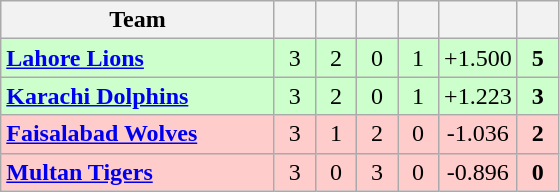<table class="wikitable sortable" style="text-align:center">
<tr>
<th style="width:175px;">Team</th>
<th style="width:20px;"></th>
<th style="width:20px;"></th>
<th style="width:20px;"></th>
<th style="width:20px;"></th>
<th style="width:45px;"></th>
<th style="width:20px;"></th>
</tr>
<tr style="background:#cfc">
<td style="text-align:left"><strong><a href='#'>Lahore Lions</a></strong></td>
<td>3</td>
<td>2</td>
<td>0</td>
<td>1</td>
<td>+1.500</td>
<td><strong>5</strong></td>
</tr>
<tr style="background:#cfc">
<td style="text-align:left"><strong><a href='#'>Karachi Dolphins</a></strong></td>
<td>3</td>
<td>2</td>
<td>0</td>
<td>1</td>
<td>+1.223</td>
<td><strong>3</strong></td>
</tr>
<tr style="background:#fcc">
<td style="text-align:left"><strong><a href='#'>Faisalabad Wolves</a></strong></td>
<td>3</td>
<td>1</td>
<td>2</td>
<td>0</td>
<td>-1.036</td>
<td><strong>2</strong></td>
</tr>
<tr style="background:#fcc">
<td style="text-align:left"><strong><a href='#'>Multan Tigers</a></strong></td>
<td>3</td>
<td>0</td>
<td>3</td>
<td>0</td>
<td>-0.896</td>
<td><strong>0</strong></td>
</tr>
</table>
